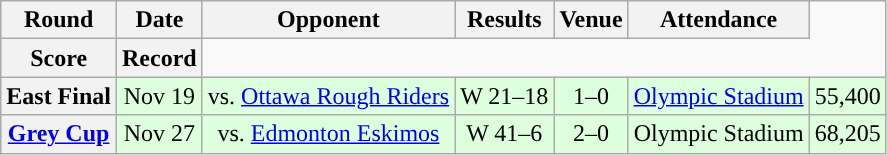<table class="wikitable" style="text-align:center">
<tr>
<th>Round</th>
<th>Date</th>
<th>Opponent</th>
<th>Results</th>
<th>Venue</th>
<th>Attendance</th>
</tr>
<tr>
<th>Score</th>
<th>Record</th>
</tr>
<tr style="background:#ddffdd">
<th>East Final</th>
<td>Nov 19</td>
<td>vs. <a href='#'>Ottawa Rough Riders</a></td>
<td>W 21–18</td>
<td>1–0</td>
<td><a href='#'>Olympic Stadium</a></td>
<td>55,400</td>
</tr>
<tr style="background:#ddffdd">
<th><a href='#'>Grey Cup</a></th>
<td>Nov 27</td>
<td>vs. <a href='#'>Edmonton Eskimos</a></td>
<td>W 41–6</td>
<td>2–0</td>
<td>Olympic Stadium</td>
<td>68,205</td>
</tr>
</table>
